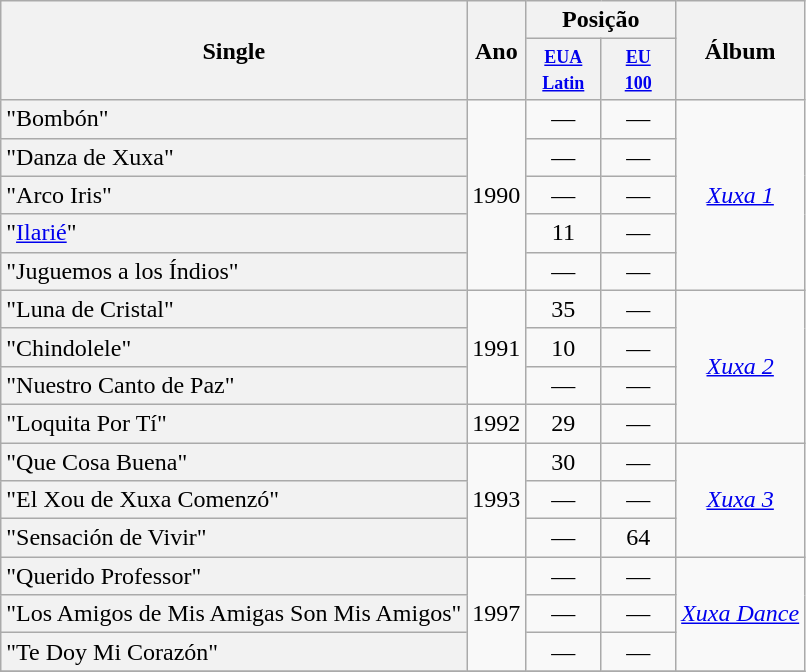<table class="wikitable">
<tr>
<th scope="col" rowspan="2">Single</th>
<th rowspan="2">Ano</th>
<th colspan="2">Posição</th>
<th rowspan="2">Álbum</th>
</tr>
<tr>
<th scope="col" style="width:3em;font-size:90%;"><small><a href='#'>EUA<br>Latin</a><br></small></th>
<th scope="col" style="width:3em;font-size:90%;"><small><a href='#'>EU<br>100</a><br></small></th>
</tr>
<tr>
<td scope="row" style="background-color: #f2f2f2;">"Bombón"</td>
<td align="center" rowspan="5">1990</td>
<td align="center">—</td>
<td align="center">—</td>
<td align="center" rowspan="5"><em><a href='#'>Xuxa 1</a></em></td>
</tr>
<tr>
<td scope="row" style="background-color: #f2f2f2;">"Danza de Xuxa"</td>
<td align="center">—</td>
<td align="center">—</td>
</tr>
<tr>
<td scope="row" style="background-color: #f2f2f2;">"Arco Iris"</td>
<td align="center">—</td>
<td align="center">—</td>
</tr>
<tr>
<td scope="row" style="background-color: #f2f2f2;">"<a href='#'>Ilarié</a>"</td>
<td align="center">11</td>
<td align="center">—</td>
</tr>
<tr>
<td scope="row" style="background-color: #f2f2f2;">"Juguemos a los Índios"</td>
<td align="center">—</td>
<td align="center">—</td>
</tr>
<tr>
<td scope="row" style="background-color: #f2f2f2;">"Luna de Cristal"</td>
<td align="center" rowspan="3">1991</td>
<td align="center">35</td>
<td align="center">—</td>
<td align="center" rowspan="4"><em><a href='#'>Xuxa 2</a></em></td>
</tr>
<tr>
<td scope="row" style="background-color: #f2f2f2;">"Chindolele"</td>
<td align="center">10</td>
<td align="center">—</td>
</tr>
<tr>
<td scope="row" style="background-color: #f2f2f2;">"Nuestro Canto de Paz"</td>
<td align="center">—</td>
<td align="center">—</td>
</tr>
<tr>
<td scope="row" style="background-color: #f2f2f2;">"Loquita Por Tí"</td>
<td align="center">1992</td>
<td align="center">29</td>
<td align="center">—</td>
</tr>
<tr>
<td scope="row" style="background-color: #f2f2f2;">"Que Cosa Buena"</td>
<td align="center" rowspan="3">1993</td>
<td align="center">30</td>
<td align="center">—</td>
<td align="center" rowspan="3"><em><a href='#'>Xuxa 3</a></em></td>
</tr>
<tr>
<td scope="row" style="background-color: #f2f2f2;">"El Xou de Xuxa Comenzó"</td>
<td align="center">—</td>
<td align="center">—</td>
</tr>
<tr>
<td scope="row" style="background-color: #f2f2f2;">"Sensación de Vivir"</td>
<td align="center">—</td>
<td align="center">64</td>
</tr>
<tr>
<td scope="row" style="background-color: #f2f2f2;">"Querido Professor"</td>
<td align="center" rowspan="3">1997</td>
<td align="center">—</td>
<td align="center">—</td>
<td align="center" rowspan="3"><em><a href='#'>Xuxa Dance</a></em></td>
</tr>
<tr>
<td scope="row" style="background-color: #f2f2f2;">"Los Amigos de Mis Amigas Son Mis Amigos"</td>
<td align="center">—</td>
<td align="center">—</td>
</tr>
<tr>
<td scope="row" style="background-color: #f2f2f2;">"Te Doy Mi Corazón"</td>
<td align="center">—</td>
<td align="center">—</td>
</tr>
<tr>
</tr>
</table>
